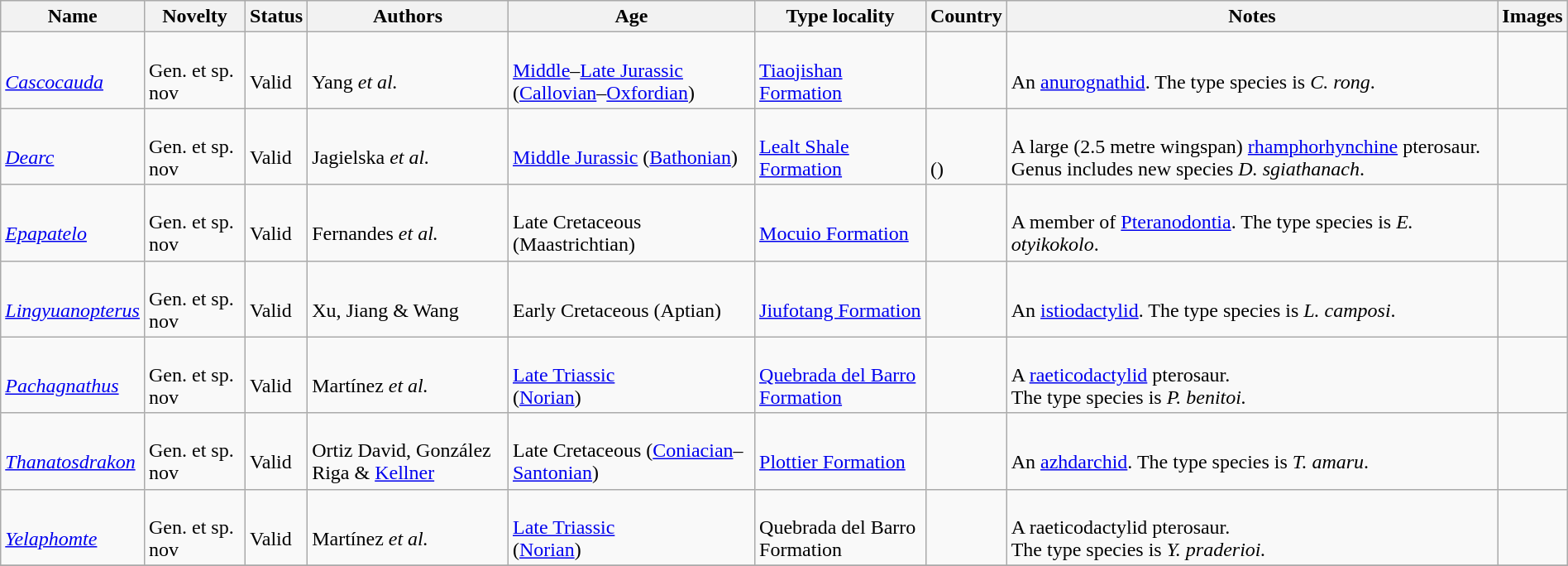<table class="wikitable sortable" width="100%" align="center">
<tr>
<th>Name</th>
<th>Novelty</th>
<th>Status</th>
<th>Authors</th>
<th>Age</th>
<th>Type locality</th>
<th>Country</th>
<th>Notes</th>
<th>Images</th>
</tr>
<tr>
<td><br><em><a href='#'>Cascocauda</a></em></td>
<td><br>Gen. et sp. nov</td>
<td><br>Valid</td>
<td><br>Yang <em>et al.</em></td>
<td><br><a href='#'>Middle</a>–<a href='#'>Late Jurassic</a> (<a href='#'>Callovian</a>–<a href='#'>Oxfordian</a>)</td>
<td><br><a href='#'>Tiaojishan Formation</a></td>
<td><br></td>
<td><br>An <a href='#'>anurognathid</a>. The type species is <em>C. rong</em>.</td>
<td></td>
</tr>
<tr>
<td><br><em><a href='#'>Dearc</a></em></td>
<td><br>Gen. et sp. nov</td>
<td><br>Valid</td>
<td><br>Jagielska <em>et al.</em></td>
<td><br><a href='#'>Middle Jurassic</a> (<a href='#'>Bathonian</a>)</td>
<td><br><a href='#'>Lealt Shale Formation</a></td>
<td><br><br>()</td>
<td><br>A large (2.5 metre wingspan) <a href='#'>rhamphorhynchine</a> pterosaur. Genus includes new species <em>D. sgiathanach</em>.</td>
<td></td>
</tr>
<tr>
<td><br><em><a href='#'>Epapatelo</a></em></td>
<td><br>Gen. et sp. nov</td>
<td><br>Valid</td>
<td><br>Fernandes <em>et al.</em></td>
<td><br>Late Cretaceous (Maastrichtian)</td>
<td><br><a href='#'>Mocuio Formation</a></td>
<td><br></td>
<td><br>A member of <a href='#'>Pteranodontia</a>. The type species is <em>E. otyikokolo</em>.</td>
<td></td>
</tr>
<tr>
<td><br><em><a href='#'>Lingyuanopterus</a></em></td>
<td><br>Gen. et sp. nov</td>
<td><br>Valid</td>
<td><br>Xu, Jiang & Wang</td>
<td><br>Early Cretaceous (Aptian)</td>
<td><br><a href='#'>Jiufotang Formation</a></td>
<td><br></td>
<td><br>An <a href='#'>istiodactylid</a>. The type species is <em>L. camposi</em>.</td>
<td><br></td>
</tr>
<tr>
<td><br><em><a href='#'>Pachagnathus</a></em></td>
<td><br>Gen. et sp. nov</td>
<td><br>Valid</td>
<td><br>Martínez <em>et al.</em></td>
<td><br><a href='#'>Late Triassic</a><br> (<a href='#'>Norian</a>)</td>
<td><br><a href='#'>Quebrada del Barro Formation</a></td>
<td><br></td>
<td><br>A <a href='#'>raeticodactylid</a> pterosaur.<br> The type species is <em>P. benitoi.</em></td>
<td></td>
</tr>
<tr>
<td><br><em><a href='#'>Thanatosdrakon</a></em></td>
<td><br>Gen. et sp. nov</td>
<td><br>Valid</td>
<td><br>Ortiz David, González Riga & <a href='#'>Kellner</a></td>
<td><br>Late Cretaceous (<a href='#'>Coniacian</a>–<a href='#'>Santonian</a>)</td>
<td><br><a href='#'>Plottier Formation</a></td>
<td><br></td>
<td><br>An <a href='#'>azhdarchid</a>. The type species is <em>T. amaru</em>.</td>
<td><br></td>
</tr>
<tr>
<td><br><em><a href='#'>Yelaphomte</a></em></td>
<td><br>Gen. et sp. nov</td>
<td><br>Valid</td>
<td><br>Martínez <em>et al.</em></td>
<td><br><a href='#'>Late Triassic</a><br> (<a href='#'>Norian</a>)</td>
<td><br>Quebrada del Barro Formation</td>
<td><br></td>
<td><br>A raeticodactylid pterosaur.<br> The type species is <em>Y. praderioi.</em></td>
<td></td>
</tr>
<tr>
</tr>
</table>
